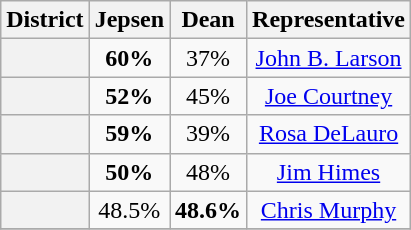<table class=wikitable>
<tr>
<th>District</th>
<th>Jepsen</th>
<th>Dean</th>
<th>Representative</th>
</tr>
<tr align=center>
<th></th>
<td><strong>60%</strong></td>
<td>37%</td>
<td><a href='#'>John B. Larson</a></td>
</tr>
<tr align=center>
<th></th>
<td><strong>52%</strong></td>
<td>45%</td>
<td><a href='#'>Joe Courtney</a></td>
</tr>
<tr align=center>
<th></th>
<td><strong>59%</strong></td>
<td>39%</td>
<td><a href='#'>Rosa DeLauro</a></td>
</tr>
<tr align=center>
<th></th>
<td><strong>50%</strong></td>
<td>48%</td>
<td><a href='#'>Jim Himes</a></td>
</tr>
<tr align=center>
<th></th>
<td>48.5%</td>
<td><strong>48.6%</strong></td>
<td><a href='#'>Chris Murphy</a></td>
</tr>
<tr align=center>
</tr>
</table>
